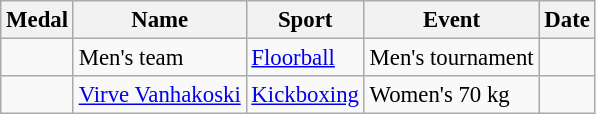<table class="wikitable sortable" style="font-size: 95%;">
<tr>
<th>Medal</th>
<th>Name</th>
<th>Sport</th>
<th>Event</th>
<th>Date</th>
</tr>
<tr>
<td></td>
<td>Men's team</td>
<td><a href='#'>Floorball</a></td>
<td>Men's tournament</td>
<td></td>
</tr>
<tr>
<td></td>
<td><a href='#'>Virve Vanhakoski</a></td>
<td><a href='#'>Kickboxing</a></td>
<td>Women's 70 kg</td>
<td></td>
</tr>
</table>
